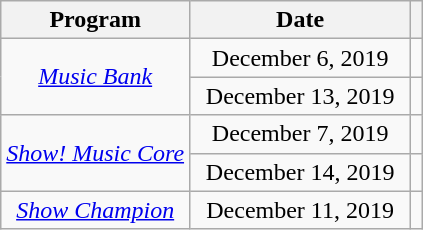<table class="sortable wikitable" style="text-align:center;">
<tr>
<th>Program</th>
<th width="140">Date</th>
<th class="unsortable"></th>
</tr>
<tr>
<td rowspan="2"><em><a href='#'>Music Bank</a></em></td>
<td>December 6, 2019</td>
<td></td>
</tr>
<tr>
<td>December 13, 2019</td>
<td></td>
</tr>
<tr>
<td rowspan="2"><em><a href='#'>Show! Music Core</a></em></td>
<td>December 7, 2019</td>
<td></td>
</tr>
<tr>
<td>December 14, 2019</td>
<td></td>
</tr>
<tr>
<td><em><a href='#'>Show Champion</a></em></td>
<td>December 11, 2019</td>
<td></td>
</tr>
</table>
